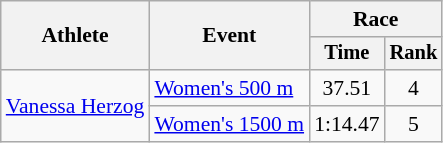<table class="wikitable" style="font-size:90%">
<tr>
<th rowspan=2>Athlete</th>
<th rowspan=2>Event</th>
<th colspan="2">Race</th>
</tr>
<tr style="font-size:95%">
<th>Time</th>
<th>Rank</th>
</tr>
<tr align=center>
<td align=left rowspan=2><a href='#'>Vanessa Herzog</a></td>
<td align=left><a href='#'>Women's 500 m</a></td>
<td>37.51</td>
<td>4</td>
</tr>
<tr align=center>
<td align=left><a href='#'>Women's 1500 m</a></td>
<td>1:14.47</td>
<td>5</td>
</tr>
</table>
